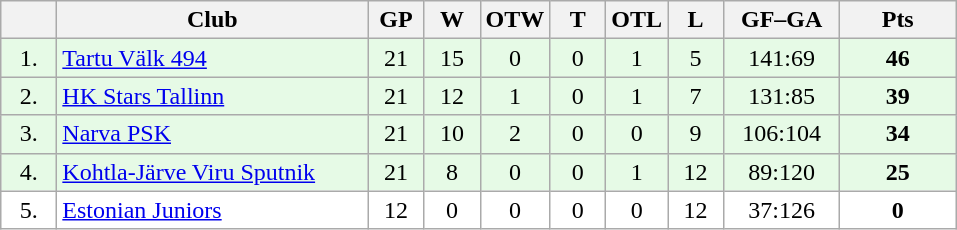<table class="wikitable">
<tr>
<th width="30"></th>
<th width="200">Club</th>
<th width="30">GP</th>
<th width="30">W</th>
<th width="30">OTW</th>
<th width="30">T</th>
<th width="30">OTL</th>
<th width="30">L</th>
<th width="70">GF–GA</th>
<th width="70">Pts</th>
</tr>
<tr bgcolor="#e6fae6" align="center">
<td>1.</td>
<td align="left"><a href='#'>Tartu Välk 494</a></td>
<td>21</td>
<td>15</td>
<td>0</td>
<td>0</td>
<td>1</td>
<td>5</td>
<td>141:69</td>
<td><strong>46</strong></td>
</tr>
<tr bgcolor="#e6fae6" align="center">
<td>2.</td>
<td align="left"><a href='#'>HK Stars Tallinn</a></td>
<td>21</td>
<td>12</td>
<td>1</td>
<td>0</td>
<td>1</td>
<td>7</td>
<td>131:85</td>
<td><strong>39</strong></td>
</tr>
<tr bgcolor="#e6fae6" align="center">
<td>3.</td>
<td align="left"><a href='#'>Narva PSK</a></td>
<td>21</td>
<td>10</td>
<td>2</td>
<td>0</td>
<td>0</td>
<td>9</td>
<td>106:104</td>
<td><strong>34</strong></td>
</tr>
<tr bgcolor="#e6fae6" align="center">
<td>4.</td>
<td align="left"><a href='#'>Kohtla-Järve Viru Sputnik</a></td>
<td>21</td>
<td>8</td>
<td>0</td>
<td>0</td>
<td>1</td>
<td>12</td>
<td>89:120</td>
<td><strong>25</strong></td>
</tr>
<tr bgcolor="#FFFFFF" align="center">
<td>5.</td>
<td align="left"><a href='#'>Estonian Juniors</a></td>
<td>12</td>
<td>0</td>
<td>0</td>
<td>0</td>
<td>0</td>
<td>12</td>
<td>37:126</td>
<td><strong>0</strong></td>
</tr>
</table>
